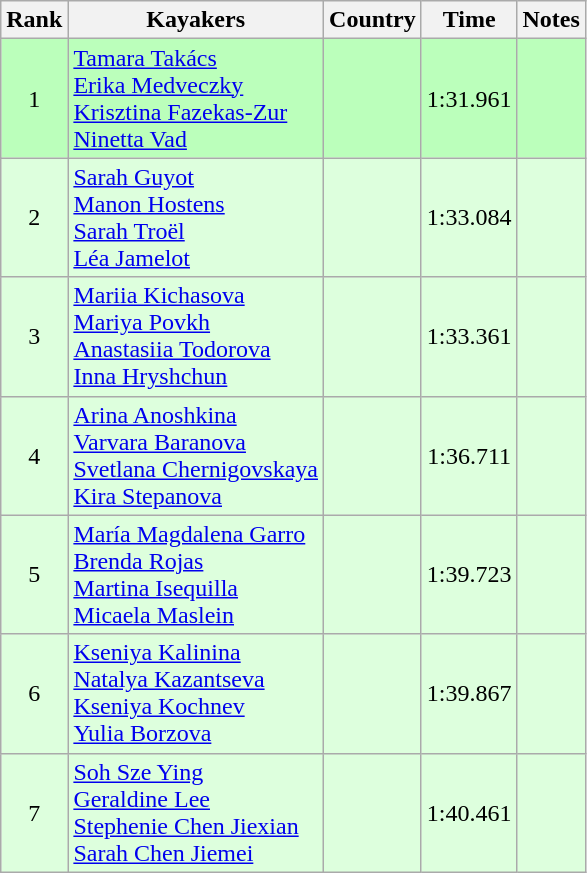<table class="wikitable" style="text-align:center">
<tr>
<th>Rank</th>
<th>Kayakers</th>
<th>Country</th>
<th>Time</th>
<th>Notes</th>
</tr>
<tr bgcolor=bbffbb>
<td>1</td>
<td align="left"><a href='#'>Tamara Takács</a><br><a href='#'>Erika Medveczky</a><br><a href='#'>Krisztina Fazekas-Zur</a><br><a href='#'>Ninetta Vad</a></td>
<td align="left"></td>
<td>1:31.961</td>
<td></td>
</tr>
<tr bgcolor=ddffdd>
<td>2</td>
<td align="left"><a href='#'>Sarah Guyot</a><br><a href='#'>Manon Hostens</a><br><a href='#'>Sarah Troël</a><br><a href='#'>Léa Jamelot</a></td>
<td align="left"></td>
<td>1:33.084</td>
<td></td>
</tr>
<tr bgcolor=ddffdd>
<td>3</td>
<td align="left"><a href='#'>Mariia Kichasova</a><br><a href='#'>Mariya Povkh</a><br><a href='#'>Anastasiia Todorova</a><br><a href='#'>Inna Hryshchun</a></td>
<td align="left"></td>
<td>1:33.361</td>
<td></td>
</tr>
<tr bgcolor=ddffdd>
<td>4</td>
<td align="left"><a href='#'>Arina Anoshkina</a><br><a href='#'>Varvara Baranova</a><br><a href='#'>Svetlana Chernigovskaya</a><br><a href='#'>Kira Stepanova</a></td>
<td align="left"></td>
<td>1:36.711</td>
<td></td>
</tr>
<tr bgcolor=ddffdd>
<td>5</td>
<td align="left"><a href='#'>María Magdalena Garro</a><br><a href='#'>Brenda Rojas</a><br><a href='#'>Martina Isequilla</a><br><a href='#'>Micaela Maslein</a></td>
<td align="left"></td>
<td>1:39.723</td>
<td></td>
</tr>
<tr bgcolor=ddffdd>
<td>6</td>
<td align="left"><a href='#'>Kseniya Kalinina</a><br><a href='#'>Natalya Kazantseva</a><br><a href='#'>Kseniya Kochnev</a><br><a href='#'>Yulia Borzova</a></td>
<td align="left"></td>
<td>1:39.867</td>
<td></td>
</tr>
<tr bgcolor=ddffdd>
<td>7</td>
<td align="left"><a href='#'>Soh Sze Ying</a><br><a href='#'>Geraldine Lee</a><br><a href='#'>Stephenie Chen Jiexian</a><br><a href='#'>Sarah Chen Jiemei</a></td>
<td align="left"></td>
<td>1:40.461</td>
<td></td>
</tr>
</table>
